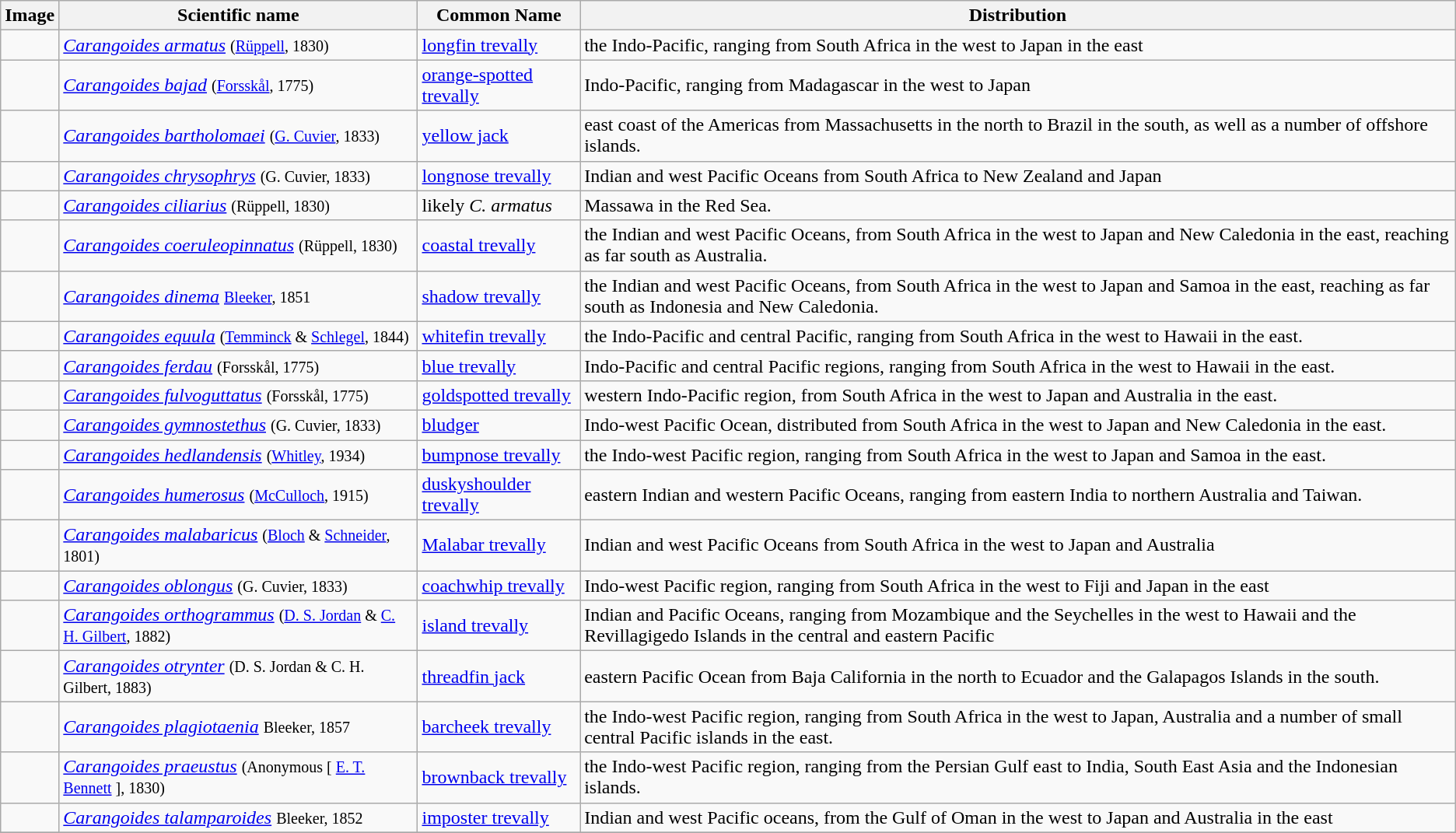<table class="wikitable">
<tr>
<th>Image</th>
<th>Scientific name</th>
<th>Common Name</th>
<th>Distribution</th>
</tr>
<tr>
<td></td>
<td><em><a href='#'>Carangoides armatus</a></em> <small>(<a href='#'>Rüppell</a>, 1830)</small></td>
<td><a href='#'>longfin trevally</a></td>
<td>the Indo-Pacific, ranging from South Africa in the west to Japan in the east</td>
</tr>
<tr>
<td></td>
<td><em><a href='#'>Carangoides bajad</a></em> <small>(<a href='#'>Forsskål</a>, 1775)</small></td>
<td><a href='#'>orange-spotted trevally</a></td>
<td>Indo-Pacific, ranging from Madagascar in the west to Japan</td>
</tr>
<tr>
<td></td>
<td><em><a href='#'>Carangoides bartholomaei</a></em> <small>(<a href='#'>G. Cuvier</a>, 1833)</small></td>
<td><a href='#'>yellow jack</a></td>
<td>east coast of the Americas from Massachusetts in the north to Brazil in the south, as well as a number of offshore islands.</td>
</tr>
<tr>
<td></td>
<td><em><a href='#'>Carangoides chrysophrys</a></em> <small>(G. Cuvier, 1833)</small></td>
<td><a href='#'>longnose trevally</a></td>
<td>Indian and west Pacific Oceans from South Africa to New Zealand and Japan</td>
</tr>
<tr>
<td></td>
<td><em><a href='#'>Carangoides ciliarius</a></em> <small>(Rüppell, 1830)</small></td>
<td>likely <em>C. armatus</em></td>
<td>Massawa in the Red Sea.</td>
</tr>
<tr>
<td></td>
<td><em><a href='#'>Carangoides coeruleopinnatus</a></em> <small>(Rüppell, 1830)</small></td>
<td><a href='#'>coastal trevally</a></td>
<td>the Indian and west Pacific Oceans, from South Africa in the west to Japan and New Caledonia in the east, reaching as far south as Australia.</td>
</tr>
<tr>
<td></td>
<td><em><a href='#'>Carangoides dinema</a></em> <small><a href='#'>Bleeker</a>, 1851</small></td>
<td><a href='#'>shadow trevally</a></td>
<td>the Indian and west Pacific Oceans, from South Africa in the west to Japan and Samoa in the east, reaching as far south as Indonesia and New Caledonia.</td>
</tr>
<tr>
<td></td>
<td><em><a href='#'>Carangoides equula</a></em> <small>(<a href='#'>Temminck</a> & <a href='#'>Schlegel</a>, 1844)</small></td>
<td><a href='#'>whitefin trevally</a></td>
<td>the Indo-Pacific and central Pacific, ranging from South Africa in the west to Hawaii in the east.</td>
</tr>
<tr>
<td></td>
<td><em><a href='#'>Carangoides ferdau</a></em> <small>(Forsskål, 1775)</small></td>
<td><a href='#'>blue trevally</a></td>
<td>Indo-Pacific and central Pacific regions, ranging from South Africa in the west to Hawaii in the east.</td>
</tr>
<tr>
<td></td>
<td><em><a href='#'>Carangoides fulvoguttatus</a></em> <small>(Forsskål, 1775)</small></td>
<td><a href='#'>goldspotted trevally</a></td>
<td>western Indo-Pacific region, from South Africa in the west to Japan and Australia in the east.</td>
</tr>
<tr>
<td></td>
<td><em><a href='#'>Carangoides gymnostethus</a></em> <small>(G. Cuvier, 1833)</small></td>
<td><a href='#'>bludger</a></td>
<td>Indo-west Pacific Ocean, distributed from South Africa in the west to Japan and New Caledonia in the east.</td>
</tr>
<tr>
<td></td>
<td><em><a href='#'>Carangoides hedlandensis</a></em> <small>(<a href='#'>Whitley</a>, 1934)</small></td>
<td><a href='#'>bumpnose trevally</a></td>
<td>the Indo-west Pacific region, ranging from South Africa in the west to Japan and Samoa in the east.</td>
</tr>
<tr>
<td></td>
<td><em><a href='#'>Carangoides humerosus</a></em> <small>(<a href='#'>McCulloch</a>, 1915)</small></td>
<td><a href='#'>duskyshoulder trevally</a></td>
<td>eastern Indian and western Pacific Oceans, ranging from eastern India to northern Australia and Taiwan.</td>
</tr>
<tr>
<td></td>
<td><em><a href='#'>Carangoides malabaricus</a></em> <small>(<a href='#'>Bloch</a> & <a href='#'>Schneider</a>, 1801)</small></td>
<td><a href='#'>Malabar trevally</a></td>
<td>Indian and west Pacific Oceans from South Africa in the west to Japan and Australia</td>
</tr>
<tr>
<td></td>
<td><em><a href='#'>Carangoides oblongus</a></em> <small>(G. Cuvier, 1833)</small></td>
<td><a href='#'>coachwhip trevally</a></td>
<td>Indo-west Pacific region, ranging from South Africa in the west to Fiji and Japan in the east</td>
</tr>
<tr>
<td></td>
<td><em><a href='#'>Carangoides orthogrammus</a></em> <small>(<a href='#'>D. S. Jordan</a> & <a href='#'>C. H. Gilbert</a>, 1882)</small></td>
<td><a href='#'>island trevally</a></td>
<td>Indian and Pacific Oceans, ranging from Mozambique and the Seychelles in the west to Hawaii and the Revillagigedo Islands in the central and eastern Pacific</td>
</tr>
<tr>
<td></td>
<td><em><a href='#'>Carangoides otrynter</a></em> <small>(D. S. Jordan & C. H. Gilbert, 1883)</small></td>
<td><a href='#'>threadfin jack</a></td>
<td>eastern Pacific Ocean from Baja California in the north to Ecuador and the Galapagos Islands in the south.</td>
</tr>
<tr>
<td></td>
<td><em><a href='#'>Carangoides plagiotaenia</a></em> <small>Bleeker, 1857</small></td>
<td><a href='#'>barcheek trevally</a></td>
<td>the Indo-west Pacific region, ranging from South Africa in the west to Japan, Australia and a number of small central Pacific islands in the east.</td>
</tr>
<tr>
<td></td>
<td><em><a href='#'>Carangoides praeustus</a></em> <small>(Anonymous [ <a href='#'>E. T. Bennett</a> ], 1830)</small></td>
<td><a href='#'>brownback trevally</a></td>
<td>the Indo-west Pacific region, ranging from the Persian Gulf east to India, South East Asia and the Indonesian islands.</td>
</tr>
<tr>
<td></td>
<td><em><a href='#'>Carangoides talamparoides</a></em> <small>Bleeker, 1852</small></td>
<td><a href='#'>imposter trevally</a></td>
<td>Indian and west Pacific oceans, from the Gulf of Oman in the west to Japan and Australia in the east</td>
</tr>
<tr>
</tr>
</table>
